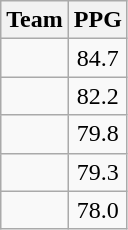<table class=wikitable>
<tr>
<th>Team</th>
<th>PPG</th>
</tr>
<tr>
<td></td>
<td align=center>84.7</td>
</tr>
<tr>
<td></td>
<td align=center>82.2</td>
</tr>
<tr>
<td></td>
<td align=center>79.8</td>
</tr>
<tr>
<td></td>
<td align=center>79.3</td>
</tr>
<tr>
<td></td>
<td align=center>78.0</td>
</tr>
</table>
